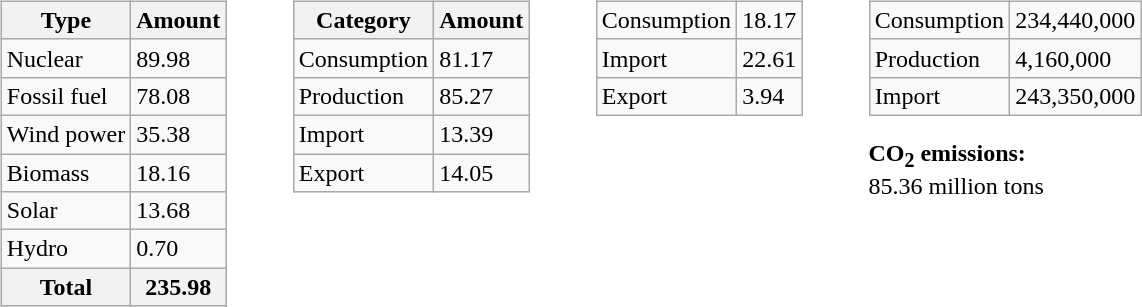<table>
<tr>
<td><br><table class=wikitable>
<tr>
<th>Type</th>
<th>Amount</th>
</tr>
<tr>
<td>Nuclear</td>
<td>89.98</td>
</tr>
<tr>
<td>Fossil fuel</td>
<td>78.08</td>
</tr>
<tr>
<td>Wind power</td>
<td>35.38</td>
</tr>
<tr>
<td>Biomass</td>
<td>18.16</td>
</tr>
<tr>
<td>Solar</td>
<td>13.68</td>
</tr>
<tr>
<td>Hydro</td>
<td>0.70</td>
</tr>
<tr>
<th>Total</th>
<th>235.98</th>
</tr>
</table>
</td>
<td width=15em>     </td>
<td valign=top><br><table class=wikitable>
<tr>
<th>Category</th>
<th>Amount</th>
</tr>
<tr>
<td>Consumption</td>
<td>81.17</td>
</tr>
<tr>
<td>Production</td>
<td>85.27</td>
</tr>
<tr>
<td>Import</td>
<td>13.39</td>
</tr>
<tr>
<td>Export</td>
<td>14.05</td>
</tr>
</table>
</td>
<td width=15em>     </td>
<td valign=top><br><table class=wikitable>
<tr>
<td>Consumption</td>
<td>18.17</td>
</tr>
<tr>
<td>Import</td>
<td>22.61</td>
</tr>
<tr>
<td>Export</td>
<td>3.94</td>
</tr>
</table>
</td>
<td width=15em>     </td>
<td valign=top><br><table class=wikitable>
<tr>
<td>Consumption</td>
<td>234,440,000</td>
</tr>
<tr>
<td>Production</td>
<td>4,160,000</td>
</tr>
<tr>
<td>Import</td>
<td>243,350,000</td>
</tr>
</table>
<strong>CO<sub>2</sub> emissions:</strong><br>85.36 million tons</td>
</tr>
</table>
